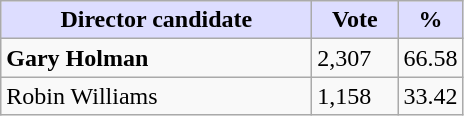<table class="wikitable">
<tr>
<th style="background:#ddf;" width="200px">Director candidate</th>
<th style="background:#ddf;" width="50px">Vote</th>
<th style="background:#ddf;" width="30px">%</th>
</tr>
<tr>
<td><strong>Gary Holman</strong></td>
<td>2,307</td>
<td>66.58</td>
</tr>
<tr>
<td>Robin Williams</td>
<td>1,158</td>
<td>33.42</td>
</tr>
</table>
